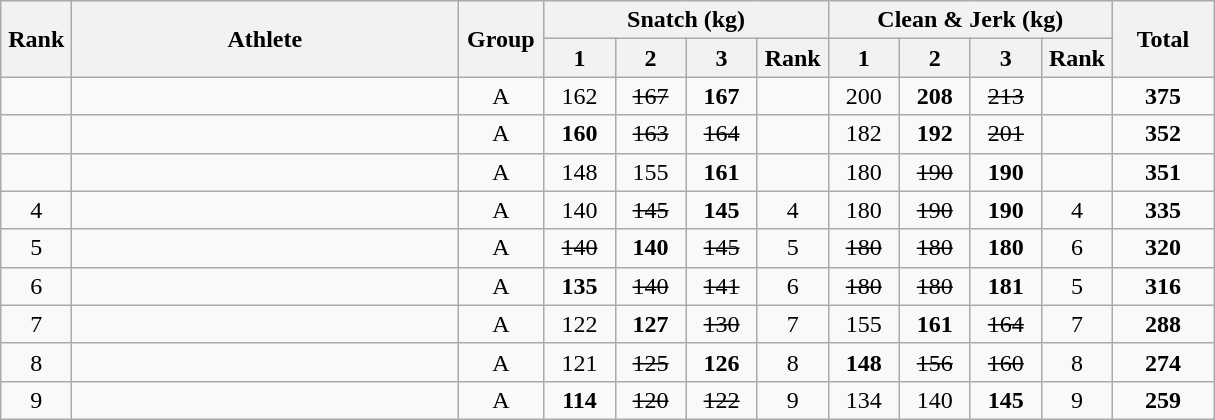<table class = "wikitable" style="text-align:center;">
<tr>
<th rowspan=2 width=40>Rank</th>
<th rowspan=2 width=250>Athlete</th>
<th rowspan=2 width=50>Group</th>
<th colspan=4>Snatch (kg)</th>
<th colspan=4>Clean & Jerk (kg)</th>
<th rowspan=2 width=60>Total</th>
</tr>
<tr>
<th width=40>1</th>
<th width=40>2</th>
<th width=40>3</th>
<th width=40>Rank</th>
<th width=40>1</th>
<th width=40>2</th>
<th width=40>3</th>
<th width=40>Rank</th>
</tr>
<tr>
<td></td>
<td align=left></td>
<td>A</td>
<td>162</td>
<td><s>167</s></td>
<td><strong>167</strong></td>
<td></td>
<td>200</td>
<td><strong>208</strong></td>
<td><s>213</s></td>
<td></td>
<td><strong>375</strong></td>
</tr>
<tr>
<td></td>
<td align=left></td>
<td>A</td>
<td><strong>160</strong></td>
<td><s>163</s></td>
<td><s>164</s></td>
<td></td>
<td>182</td>
<td><strong>192</strong></td>
<td><s>201</s></td>
<td></td>
<td><strong>352</strong></td>
</tr>
<tr>
<td></td>
<td align=left></td>
<td>A</td>
<td>148</td>
<td>155</td>
<td><strong>161</strong></td>
<td></td>
<td>180</td>
<td><s>190</s></td>
<td><strong>190</strong></td>
<td></td>
<td><strong>351</strong></td>
</tr>
<tr>
<td>4</td>
<td align=left></td>
<td>A</td>
<td>140</td>
<td><s>145</s></td>
<td><strong>145</strong></td>
<td>4</td>
<td>180</td>
<td><s>190</s></td>
<td><strong>190</strong></td>
<td>4</td>
<td><strong>335</strong></td>
</tr>
<tr>
<td>5</td>
<td align=left></td>
<td>A</td>
<td><s>140</s></td>
<td><strong>140</strong></td>
<td><s>145</s></td>
<td>5</td>
<td><s>180</s></td>
<td><s>180</s></td>
<td><strong>180</strong></td>
<td>6</td>
<td><strong>320</strong></td>
</tr>
<tr>
<td>6</td>
<td align=left></td>
<td>A</td>
<td><strong>135</strong></td>
<td><s>140</s></td>
<td><s>141</s></td>
<td>6</td>
<td><s>180</s></td>
<td><s>180</s></td>
<td><strong>181</strong></td>
<td>5</td>
<td><strong>316</strong></td>
</tr>
<tr>
<td>7</td>
<td align=left></td>
<td>A</td>
<td>122</td>
<td><strong>127</strong></td>
<td><s>130</s></td>
<td>7</td>
<td>155</td>
<td><strong>161</strong></td>
<td><s>164</s></td>
<td>7</td>
<td><strong>288</strong></td>
</tr>
<tr>
<td>8</td>
<td align=left></td>
<td>A</td>
<td>121</td>
<td><s>125</s></td>
<td><strong>126</strong></td>
<td>8</td>
<td><strong>148</strong></td>
<td><s>156</s></td>
<td><s>160</s></td>
<td>8</td>
<td><strong>274</strong></td>
</tr>
<tr>
<td>9</td>
<td align=left></td>
<td>A</td>
<td><strong>114</strong></td>
<td><s>120</s></td>
<td><s>122</s></td>
<td>9</td>
<td>134</td>
<td>140</td>
<td><strong>145</strong></td>
<td>9</td>
<td><strong>259</strong></td>
</tr>
</table>
